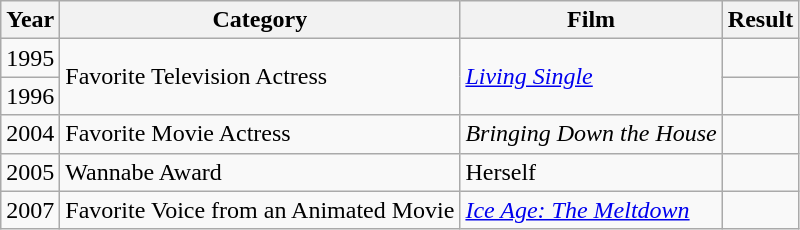<table class="wikitable">
<tr>
<th>Year</th>
<th>Category</th>
<th>Film</th>
<th>Result</th>
</tr>
<tr>
<td>1995</td>
<td rowspan=2>Favorite Television Actress</td>
<td rowspan=2><em><a href='#'>Living Single</a></em></td>
<td></td>
</tr>
<tr>
<td>1996</td>
<td></td>
</tr>
<tr>
<td>2004</td>
<td>Favorite Movie Actress</td>
<td><em>Bringing Down the House</em></td>
<td></td>
</tr>
<tr>
<td>2005</td>
<td>Wannabe Award</td>
<td>Herself</td>
<td></td>
</tr>
<tr>
<td>2007</td>
<td>Favorite Voice from an Animated Movie</td>
<td><em><a href='#'>Ice Age: The Meltdown</a></em></td>
<td></td>
</tr>
</table>
